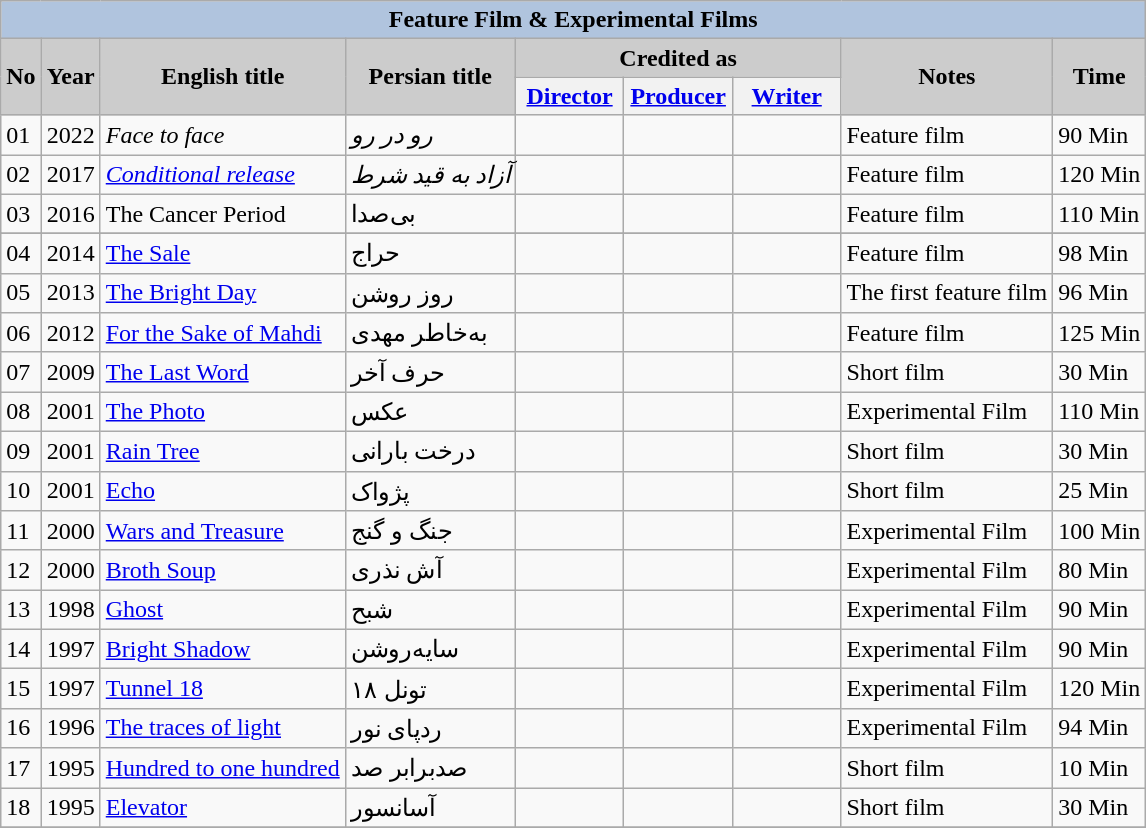<table class="wikitable" | border="2" cellpadding="4" background: #f9f9f9;>
<tr style="text-align:center;">
<th colspan=9 style="background:#B0C4DE;">Feature Film & Experimental Films</th>
</tr>
<tr>
<th style="background:#ccc;" rowspan="2">No</th>
<th style="background:#ccc;" rowspan="2">Year</th>
<th style="background:#ccc;" rowspan="2">English title</th>
<th style="background:#ccc;" rowspan="2">Persian title</th>
<th style="background:#ccc;" colspan="3">Credited as</th>
<th style="background:#ccc;" rowspan="2">Notes</th>
<th style="background:#ccc;" rowspan="2">Time</th>
</tr>
<tr>
<th width=65><a href='#'>Director</a></th>
<th width=65><a href='#'>Producer</a></th>
<th width=65><a href='#'>Writer</a></th>
</tr>
<tr>
<td>01</td>
<td>2022</td>
<td><em>Face to face</em></td>
<td><em>رو در رو</em></td>
<td></td>
<td></td>
<td></td>
<td>Feature film</td>
<td>90 Min</td>
</tr>
<tr>
<td>02</td>
<td>2017</td>
<td><em><a href='#'>Conditional release</a></em></td>
<td><em>آزاد به قید شرط</em></td>
<td></td>
<td></td>
<td></td>
<td>Feature film</td>
<td>120 Min</td>
</tr>
<tr>
<td>03</td>
<td>2016</td>
<td>The Cancer Period<em></td>
<td></em>بی‌صدا<em></td>
<td></td>
<td></td>
<td></td>
<td>Feature film</td>
<td>110 Min</td>
</tr>
<tr>
</tr>
<tr>
<td>04</td>
<td>2014</td>
<td></em><a href='#'>The Sale</a><em></td>
<td></em>حراج<em></td>
<td></td>
<td></td>
<td></td>
<td>Feature film</td>
<td>98 Min</td>
</tr>
<tr>
<td>05</td>
<td>2013</td>
<td></em><a href='#'>The Bright Day</a><em></td>
<td></em>روز روشن<em></td>
<td></td>
<td></td>
<td></td>
<td>The first feature film</td>
<td>96 Min</td>
</tr>
<tr>
<td>06</td>
<td>2012</td>
<td></em><a href='#'>For the Sake of Mahdi</a><em></td>
<td></em>به‌خاطر مهدی<em></td>
<td></td>
<td></td>
<td></td>
<td>Feature film</td>
<td>125 Min</td>
</tr>
<tr>
<td>07</td>
<td>2009</td>
<td></em><a href='#'>The Last Word</a><em></td>
<td></em>حرف آخر<em></td>
<td></td>
<td></td>
<td></td>
<td>Short film</td>
<td>30 Min</td>
</tr>
<tr>
<td>08</td>
<td>2001</td>
<td></em><a href='#'>The Photo</a><em></td>
<td></em>عکس<em></td>
<td></td>
<td></td>
<td></td>
<td>Experimental Film</td>
<td>110 Min</td>
</tr>
<tr>
<td>09</td>
<td>2001</td>
<td></em><a href='#'>Rain Tree</a><em></td>
<td></em>درخت بارانی<em></td>
<td></td>
<td></td>
<td></td>
<td>Short film</td>
<td>30 Min</td>
</tr>
<tr>
<td>10</td>
<td>2001</td>
<td></em><a href='#'>Echo</a><em></td>
<td></em>پژواک<em></td>
<td></td>
<td></td>
<td></td>
<td>Short film</td>
<td>25 Min</td>
</tr>
<tr>
<td>11</td>
<td>2000</td>
<td></em><a href='#'>Wars and Treasure</a><em></td>
<td></em>جنگ و گنج<em></td>
<td></td>
<td></td>
<td></td>
<td>Experimental Film</td>
<td>100 Min</td>
</tr>
<tr>
<td>12</td>
<td>2000</td>
<td></em><a href='#'>Broth Soup</a><em></td>
<td></em>آش نذری<em></td>
<td></td>
<td></td>
<td></td>
<td>Experimental Film</td>
<td>80 Min</td>
</tr>
<tr>
<td>13</td>
<td>1998</td>
<td></em><a href='#'>Ghost</a><em></td>
<td></em>شبح<em></td>
<td></td>
<td></td>
<td></td>
<td>Experimental Film</td>
<td>90 Min</td>
</tr>
<tr>
<td>14</td>
<td>1997</td>
<td></em><a href='#'>Bright Shadow</a><em></td>
<td></em>سایه‌روشن<em></td>
<td></td>
<td></td>
<td></td>
<td>Experimental Film</td>
<td>90 Min</td>
</tr>
<tr>
<td>15</td>
<td>1997</td>
<td></em><a href='#'>Tunnel 18</a><em></td>
<td></em>تونل ١٨<em></td>
<td></td>
<td></td>
<td></td>
<td>Experimental Film</td>
<td>120 Min</td>
</tr>
<tr>
<td>16</td>
<td>1996</td>
<td></em><a href='#'>The traces of light</a><em></td>
<td></em>ردپای نور<em></td>
<td></td>
<td></td>
<td></td>
<td>Experimental Film</td>
<td>94 Min</td>
</tr>
<tr>
<td>17</td>
<td>1995</td>
<td></em><a href='#'>Hundred to one hundred</a><em></td>
<td></em>صدبرابر صد<em></td>
<td></td>
<td></td>
<td></td>
<td>Short film</td>
<td>10 Min</td>
</tr>
<tr>
<td>18</td>
<td>1995</td>
<td></em><a href='#'>Elevator</a><em></td>
<td></em>آسانسور<em></td>
<td></td>
<td></td>
<td></td>
<td>Short film</td>
<td>30 Min</td>
</tr>
<tr>
</tr>
</table>
